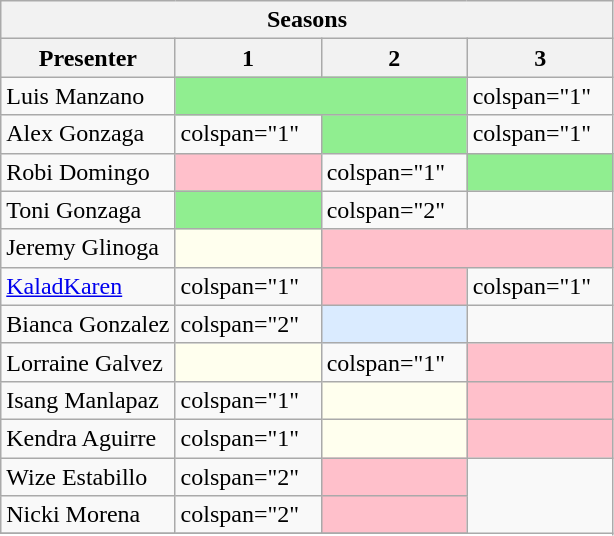<table class="wikitable">
<tr>
<th colspan="4">Seasons</th>
</tr>
<tr>
<th>Presenter</th>
<th width="90">1</th>
<th width="90">2</th>
<th width="90">3</th>
</tr>
<tr>
<td>Luis Manzano</td>
<td colspan="2" bgcolor="#90ee90"></td>
<td>colspan="1" </td>
</tr>
<tr>
<td>Alex Gonzaga</td>
<td>colspan="1" </td>
<td colspan="1" bgcolor="#90ee90"></td>
<td>colspan="1" </td>
</tr>
<tr>
<td>Robi Domingo</td>
<td colspan="1" bgcolor="pink"></td>
<td>colspan="1" </td>
<td colspan="1" bgcolor="#90ee90"></td>
</tr>
<tr>
<td>Toni Gonzaga</td>
<td colspan="1" bgcolor="#90ee90"></td>
<td>colspan="2" </td>
</tr>
<tr>
<td>Jeremy Glinoga</td>
<td colspan="1" bgcolor="#ffffee"></td>
<td colspan="2" bgcolor="pink"></td>
</tr>
<tr>
<td><a href='#'>KaladKaren</a></td>
<td>colspan="1" </td>
<td colspan="1" bgcolor="pink"></td>
<td>colspan="1" </td>
</tr>
<tr>
<td>Bianca Gonzalez</td>
<td>colspan="2" </td>
<td colspan="1" bgcolor="#DAEBFF"></td>
</tr>
<tr>
<td>Lorraine Galvez</td>
<td colspan="1" bgcolor="#ffffee"></td>
<td>colspan="1" </td>
<td colspan="1" bgcolor="pink"></td>
</tr>
<tr>
<td>Isang Manlapaz</td>
<td>colspan="1" </td>
<td colspan="1" bgcolor="#ffffee"></td>
<td colspan="1" bgcolor="pink"></td>
</tr>
<tr>
<td>Kendra Aguirre</td>
<td>colspan="1" </td>
<td colspan="1" bgcolor="ffffee"></td>
<td colspan="1" bgcolor="pink"></td>
</tr>
<tr>
<td>Wize Estabillo</td>
<td>colspan="2" </td>
<td colspan="1" bgcolor="pink"></td>
</tr>
<tr>
<td>Nicki Morena</td>
<td>colspan="2" </td>
<td colspan="1" bgcolor="pink"></td>
</tr>
<tr>
</tr>
</table>
